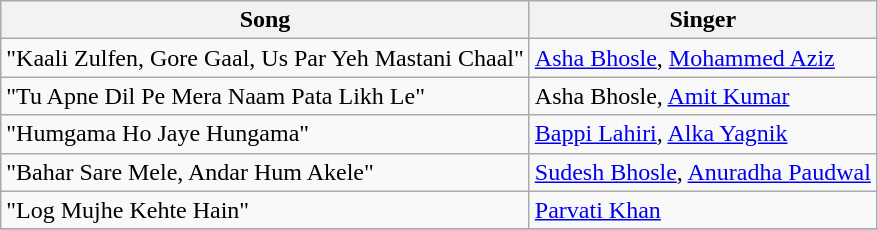<table class="wikitable">
<tr>
<th>Song</th>
<th>Singer</th>
</tr>
<tr>
<td>"Kaali Zulfen, Gore Gaal, Us Par Yeh Mastani Chaal"</td>
<td><a href='#'>Asha Bhosle</a>, <a href='#'>Mohammed Aziz</a></td>
</tr>
<tr>
<td>"Tu Apne Dil Pe Mera Naam Pata Likh Le"</td>
<td>Asha Bhosle, <a href='#'>Amit Kumar</a></td>
</tr>
<tr>
<td>"Humgama Ho Jaye Hungama"</td>
<td><a href='#'>Bappi Lahiri</a>, <a href='#'>Alka Yagnik</a></td>
</tr>
<tr>
<td>"Bahar Sare Mele, Andar Hum Akele"</td>
<td><a href='#'>Sudesh Bhosle</a>, <a href='#'>Anuradha Paudwal</a></td>
</tr>
<tr>
<td>"Log Mujhe Kehte Hain"</td>
<td><a href='#'>Parvati Khan</a></td>
</tr>
<tr>
</tr>
</table>
